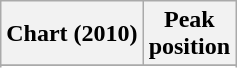<table class="wikitable sortable">
<tr>
<th>Chart (2010)</th>
<th>Peak<br>position</th>
</tr>
<tr>
</tr>
<tr>
</tr>
</table>
